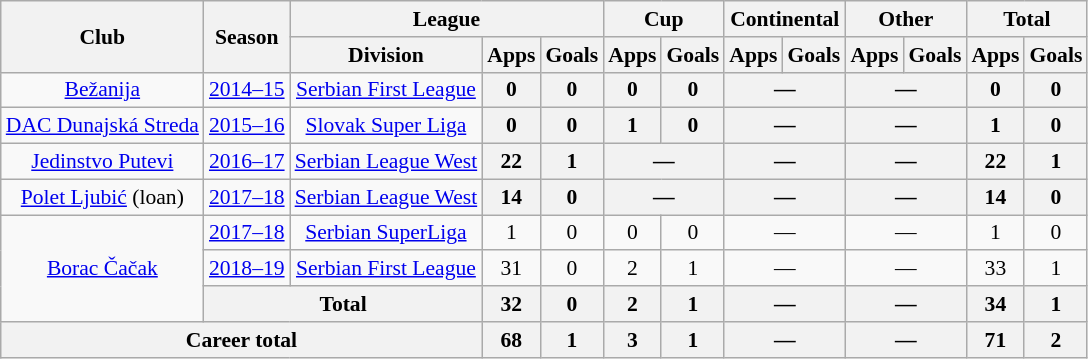<table class="wikitable" style="text-align: center;font-size:90%">
<tr>
<th rowspan="2">Club</th>
<th rowspan="2">Season</th>
<th colspan="3">League</th>
<th colspan="2">Cup</th>
<th colspan="2">Continental</th>
<th colspan="2">Other</th>
<th colspan="2">Total</th>
</tr>
<tr>
<th>Division</th>
<th>Apps</th>
<th>Goals</th>
<th>Apps</th>
<th>Goals</th>
<th>Apps</th>
<th>Goals</th>
<th>Apps</th>
<th>Goals</th>
<th>Apps</th>
<th>Goals</th>
</tr>
<tr>
<td><a href='#'>Bežanija</a></td>
<td><a href='#'>2014–15</a></td>
<td><a href='#'>Serbian First League</a></td>
<th>0</th>
<th>0</th>
<th>0</th>
<th>0</th>
<th colspan="2">—</th>
<th colspan="2">—</th>
<th>0</th>
<th>0</th>
</tr>
<tr>
<td><a href='#'>DAC Dunajská Streda</a></td>
<td><a href='#'>2015–16</a></td>
<td><a href='#'>Slovak Super Liga</a></td>
<th>0</th>
<th>0</th>
<th>1</th>
<th>0</th>
<th colspan="2">—</th>
<th colspan="2">—</th>
<th>1</th>
<th>0</th>
</tr>
<tr>
<td><a href='#'>Jedinstvo Putevi</a></td>
<td><a href='#'>2016–17</a></td>
<td><a href='#'>Serbian League West</a></td>
<th>22</th>
<th>1</th>
<th colspan="2">—</th>
<th colspan="2">—</th>
<th colspan="2">—</th>
<th>22</th>
<th>1</th>
</tr>
<tr>
<td><a href='#'>Polet Ljubić</a> (loan)</td>
<td><a href='#'>2017–18</a></td>
<td><a href='#'>Serbian League West</a></td>
<th>14</th>
<th>0</th>
<th colspan="2">—</th>
<th colspan="2">—</th>
<th colspan="2">—</th>
<th>14</th>
<th>0</th>
</tr>
<tr>
<td rowspan="3" valign="center"><a href='#'>Borac Čačak</a></td>
<td><a href='#'>2017–18</a></td>
<td><a href='#'>Serbian SuperLiga</a></td>
<td>1</td>
<td>0</td>
<td>0</td>
<td>0</td>
<td colspan="2">—</td>
<td colspan="2">—</td>
<td>1</td>
<td>0</td>
</tr>
<tr>
<td><a href='#'>2018–19</a></td>
<td><a href='#'>Serbian First League</a></td>
<td>31</td>
<td>0</td>
<td>2</td>
<td>1</td>
<td colspan="2">—</td>
<td colspan="2">—</td>
<td>33</td>
<td>1</td>
</tr>
<tr>
<th colspan="2">Total</th>
<th>32</th>
<th>0</th>
<th>2</th>
<th>1</th>
<th colspan="2">—</th>
<th colspan="2">—</th>
<th>34</th>
<th>1</th>
</tr>
<tr>
<th colspan="3">Career total</th>
<th>68</th>
<th>1</th>
<th>3</th>
<th>1</th>
<th colspan="2">—</th>
<th colspan="2">—</th>
<th>71</th>
<th>2</th>
</tr>
</table>
